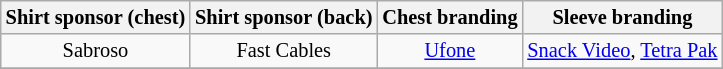<table class="wikitable"  style="font-size:85%; text-align: center">
<tr>
<th>Shirt sponsor (chest)</th>
<th>Shirt sponsor (back)</th>
<th>Chest branding</th>
<th>Sleeve branding</th>
</tr>
<tr>
<td>Sabroso</td>
<td>Fast Cables</td>
<td><a href='#'>Ufone</a></td>
<td><a href='#'>Snack Video</a>, <a href='#'>Tetra Pak</a></td>
</tr>
<tr>
</tr>
</table>
